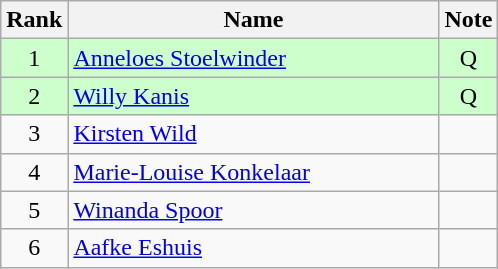<table class="wikitable" style="text-align:center;">
<tr>
<th>Rank</th>
<th style="width:15em">Name</th>
<th>Note</th>
</tr>
<tr bgcolor=ccffcc>
<td>1</td>
<td align=left><a href='#'>Anneloes Stoelwinder</a></td>
<td>Q</td>
</tr>
<tr bgcolor=ccffcc>
<td>2</td>
<td align=left><a href='#'>Willy Kanis</a></td>
<td>Q</td>
</tr>
<tr>
<td>3</td>
<td align=left><a href='#'>Kirsten Wild</a></td>
<td></td>
</tr>
<tr>
<td>4</td>
<td align=left><a href='#'>Marie-Louise Konkelaar</a></td>
<td></td>
</tr>
<tr>
<td>5</td>
<td align=left><a href='#'>Winanda Spoor</a></td>
<td></td>
</tr>
<tr>
<td>6</td>
<td align=left><a href='#'>Aafke Eshuis</a></td>
<td></td>
</tr>
</table>
